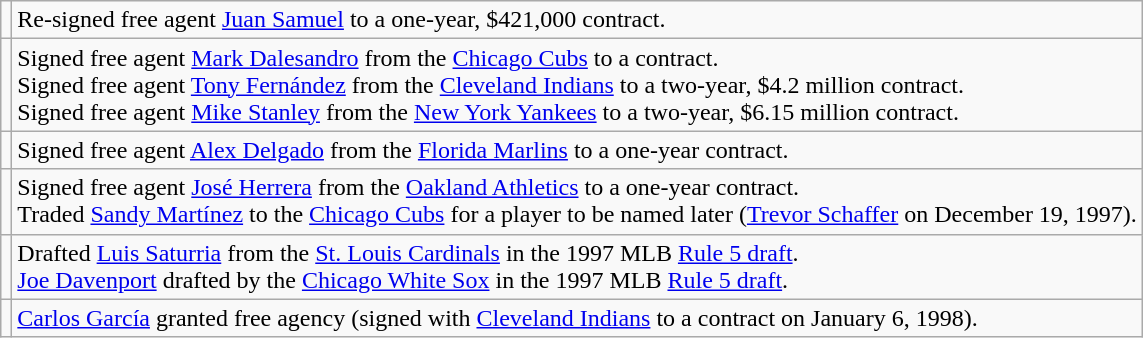<table class="wikitable">
<tr>
<td></td>
<td>Re-signed free agent <a href='#'>Juan Samuel</a> to a one-year, $421,000 contract.</td>
</tr>
<tr>
<td></td>
<td>Signed free agent <a href='#'>Mark Dalesandro</a> from the <a href='#'>Chicago Cubs</a> to a contract. <br>Signed free agent <a href='#'>Tony Fernández</a> from the <a href='#'>Cleveland Indians</a> to a two-year, $4.2 million contract. <br>Signed free agent <a href='#'>Mike Stanley</a> from the <a href='#'>New York Yankees</a> to a two-year, $6.15 million contract.</td>
</tr>
<tr>
<td></td>
<td>Signed free agent <a href='#'>Alex Delgado</a> from the <a href='#'>Florida Marlins</a> to a one-year contract.</td>
</tr>
<tr>
<td></td>
<td>Signed free agent <a href='#'>José Herrera</a> from the <a href='#'>Oakland Athletics</a> to a one-year contract. <br>Traded <a href='#'>Sandy Martínez</a> to the <a href='#'>Chicago Cubs</a> for a player to be named later (<a href='#'>Trevor Schaffer</a> on December 19, 1997).</td>
</tr>
<tr>
<td></td>
<td>Drafted <a href='#'>Luis Saturria</a> from the <a href='#'>St. Louis Cardinals</a> in the 1997 MLB <a href='#'>Rule 5 draft</a>. <br><a href='#'>Joe Davenport</a> drafted by the <a href='#'>Chicago White Sox</a> in the 1997 MLB <a href='#'>Rule 5 draft</a>.</td>
</tr>
<tr>
<td></td>
<td><a href='#'>Carlos García</a> granted free agency (signed with <a href='#'>Cleveland Indians</a> to a contract on January 6, 1998).</td>
</tr>
</table>
